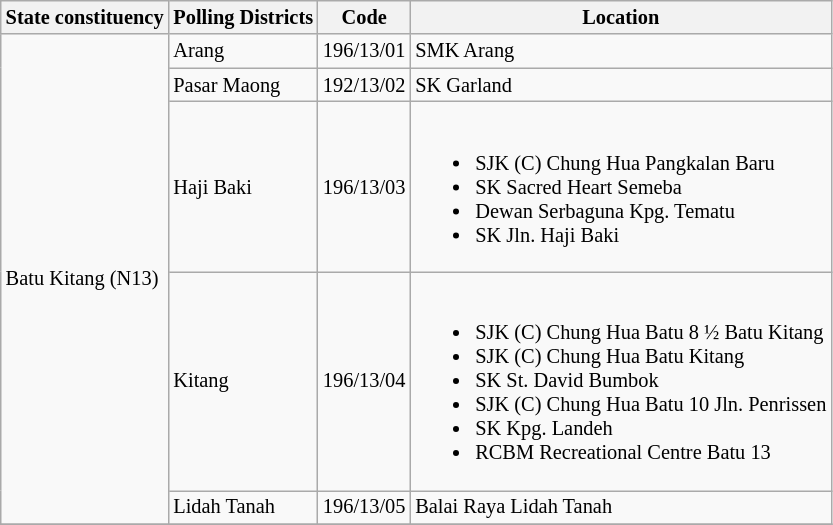<table class="wikitable sortable mw-collapsible" style="white-space:nowrap;font-size:85%">
<tr>
<th>State constituency</th>
<th>Polling Districts</th>
<th>Code</th>
<th>Location</th>
</tr>
<tr>
<td rowspan="5">Batu Kitang (N13)</td>
<td>Arang</td>
<td>196/13/01</td>
<td>SMK Arang</td>
</tr>
<tr>
<td>Pasar Maong</td>
<td>192/13/02</td>
<td>SK Garland</td>
</tr>
<tr>
<td>Haji Baki</td>
<td>196/13/03</td>
<td><br><ul><li>SJK (C) Chung Hua Pangkalan Baru</li><li>SK Sacred Heart Semeba</li><li>Dewan Serbaguna Kpg. Tematu</li><li>SK Jln. Haji Baki</li></ul></td>
</tr>
<tr>
<td>Kitang</td>
<td>196/13/04</td>
<td><br><ul><li>SJK (C) Chung Hua Batu 8 ½ Batu Kitang</li><li>SJK (C) Chung Hua Batu Kitang</li><li>SK St. David Bumbok</li><li>SJK (C) Chung Hua Batu 10 Jln. Penrissen</li><li>SK Kpg. Landeh</li><li>RCBM Recreational Centre Batu 13</li></ul></td>
</tr>
<tr>
<td>Lidah Tanah</td>
<td>196/13/05</td>
<td>Balai Raya Lidah Tanah</td>
</tr>
<tr>
</tr>
</table>
